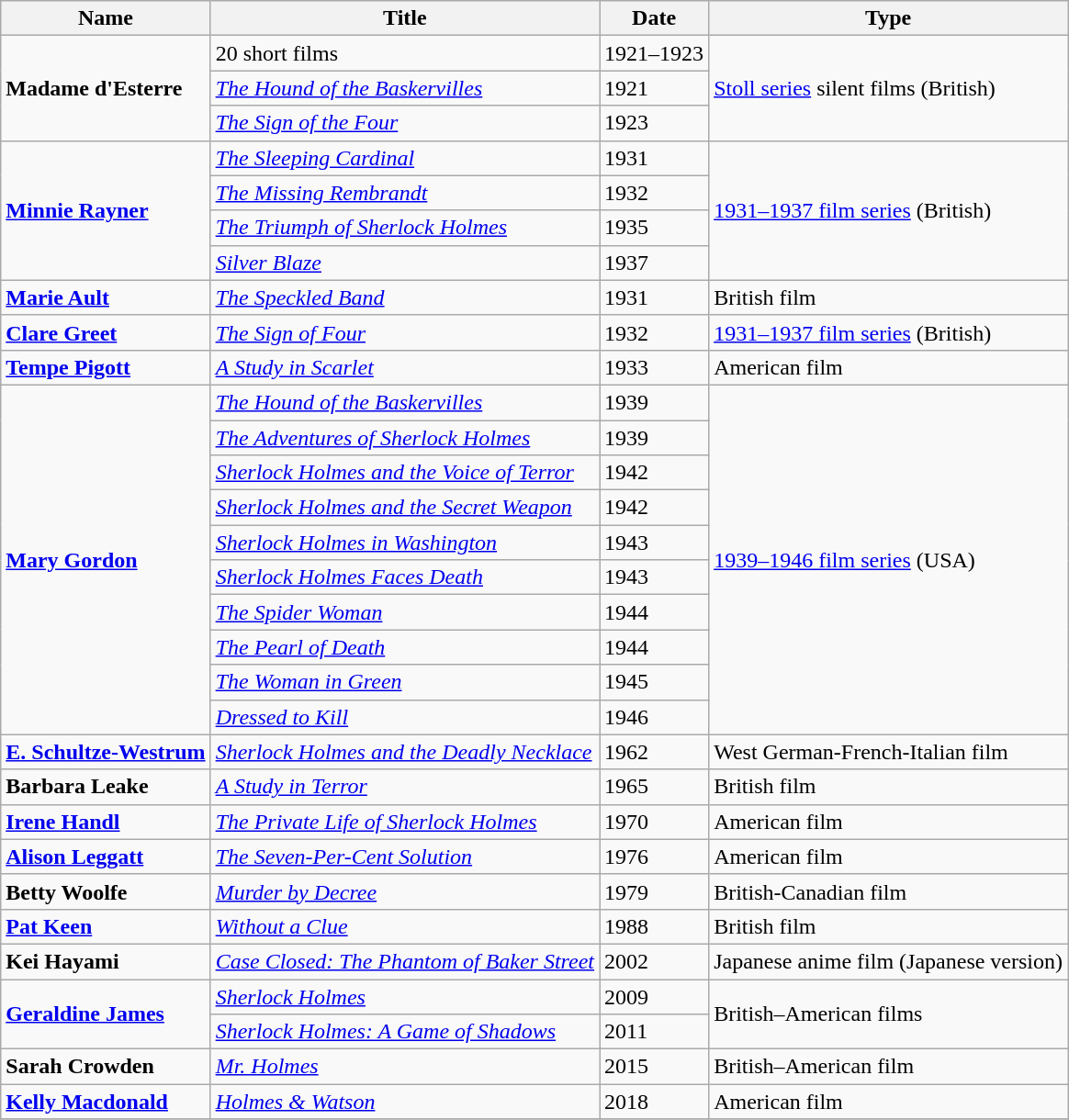<table class="wikitable sortable">
<tr>
<th>Name</th>
<th>Title</th>
<th>Date</th>
<th>Type</th>
</tr>
<tr>
<td rowspan="3"><strong>Madame d'Esterre</strong></td>
<td>20 short films</td>
<td>1921–1923</td>
<td rowspan="3"><a href='#'>Stoll series</a> silent films (British)</td>
</tr>
<tr>
<td><em><a href='#'>The Hound of the Baskervilles</a></em></td>
<td>1921</td>
</tr>
<tr>
<td><em><a href='#'>The Sign of the Four</a></em></td>
<td>1923</td>
</tr>
<tr>
<td rowspan="4"><strong><a href='#'>Minnie Rayner</a></strong></td>
<td><em><a href='#'>The Sleeping Cardinal</a></em></td>
<td>1931</td>
<td rowspan="4"><a href='#'>1931–1937 film series</a> (British)</td>
</tr>
<tr>
<td><em><a href='#'>The Missing Rembrandt</a></em></td>
<td>1932</td>
</tr>
<tr>
<td><em><a href='#'>The Triumph of Sherlock Holmes</a></em></td>
<td>1935</td>
</tr>
<tr>
<td><em><a href='#'>Silver Blaze</a></em></td>
<td>1937</td>
</tr>
<tr>
<td><strong><a href='#'>Marie Ault</a></strong></td>
<td><em><a href='#'>The Speckled Band</a></em></td>
<td>1931</td>
<td>British film</td>
</tr>
<tr>
<td><strong><a href='#'>Clare Greet</a></strong></td>
<td><em><a href='#'>The Sign of Four</a></em></td>
<td>1932</td>
<td><a href='#'>1931–1937 film series</a> (British)</td>
</tr>
<tr>
<td><strong><a href='#'>Tempe Pigott</a></strong></td>
<td><em><a href='#'>A Study in Scarlet</a></em></td>
<td>1933</td>
<td>American film</td>
</tr>
<tr>
<td rowspan="10"><strong><a href='#'>Mary Gordon</a></strong></td>
<td><em><a href='#'>The Hound of the Baskervilles</a></em></td>
<td>1939</td>
<td rowspan="10"><a href='#'>1939–1946 film series</a> (USA)</td>
</tr>
<tr>
<td><em><a href='#'>The Adventures of Sherlock Holmes</a></em></td>
<td>1939</td>
</tr>
<tr>
<td><em><a href='#'>Sherlock Holmes and the Voice of Terror</a></em></td>
<td>1942</td>
</tr>
<tr>
<td><em><a href='#'>Sherlock Holmes and the Secret Weapon</a></em></td>
<td>1942</td>
</tr>
<tr>
<td><em><a href='#'>Sherlock Holmes in Washington</a></em></td>
<td>1943</td>
</tr>
<tr>
<td><em><a href='#'>Sherlock Holmes Faces Death</a></em></td>
<td>1943</td>
</tr>
<tr>
<td><em><a href='#'>The Spider Woman</a></em></td>
<td>1944</td>
</tr>
<tr>
<td><em><a href='#'>The Pearl of Death</a></em></td>
<td>1944</td>
</tr>
<tr>
<td><em><a href='#'>The Woman in Green</a></em></td>
<td>1945</td>
</tr>
<tr>
<td><em><a href='#'>Dressed to Kill</a></em></td>
<td>1946</td>
</tr>
<tr>
<td><strong><a href='#'>E. Schultze-Westrum</a></strong></td>
<td><em><a href='#'>Sherlock Holmes and the Deadly Necklace</a></em></td>
<td>1962</td>
<td>West German-French-Italian film</td>
</tr>
<tr>
<td><strong>Barbara Leake</strong></td>
<td><em><a href='#'>A Study in Terror</a></em></td>
<td>1965</td>
<td>British film</td>
</tr>
<tr>
<td><strong><a href='#'>Irene Handl</a></strong></td>
<td><em><a href='#'>The Private Life of Sherlock Holmes</a></em></td>
<td>1970</td>
<td>American film</td>
</tr>
<tr>
<td><strong><a href='#'>Alison Leggatt</a></strong></td>
<td><em><a href='#'>The Seven-Per-Cent Solution</a></em></td>
<td>1976</td>
<td>American film</td>
</tr>
<tr>
<td><strong>Betty Woolfe</strong></td>
<td><em><a href='#'>Murder by Decree</a></em></td>
<td>1979</td>
<td>British-Canadian film</td>
</tr>
<tr>
<td><strong><a href='#'>Pat Keen</a></strong></td>
<td><em><a href='#'>Without a Clue</a></em></td>
<td>1988</td>
<td>British film</td>
</tr>
<tr>
<td><strong>Kei Hayami</strong></td>
<td><em><a href='#'>Case Closed: The Phantom of Baker Street</a></em></td>
<td>2002</td>
<td>Japanese anime film (Japanese version)</td>
</tr>
<tr>
<td rowspan="2"><strong><a href='#'>Geraldine James</a></strong></td>
<td><em><a href='#'>Sherlock Holmes</a></em></td>
<td>2009</td>
<td rowspan="2">British–American films</td>
</tr>
<tr>
<td><em><a href='#'>Sherlock Holmes: A Game of Shadows</a></em></td>
<td>2011</td>
</tr>
<tr>
<td><strong>Sarah Crowden</strong></td>
<td><em><a href='#'>Mr. Holmes</a></em></td>
<td>2015</td>
<td>British–American film</td>
</tr>
<tr>
<td><strong><a href='#'>Kelly Macdonald</a></strong></td>
<td><em><a href='#'>Holmes & Watson</a></em></td>
<td>2018</td>
<td>American film</td>
</tr>
<tr>
</tr>
</table>
